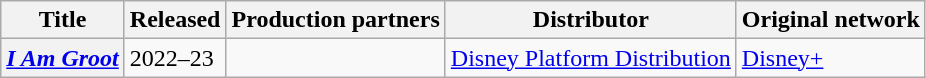<table class="wikitable plainrowheaders defaultleft">
<tr>
<th scope="col">Title</th>
<th scope="col">Released</th>
<th scope="col">Production partners</th>
<th scope="col">Distributor</th>
<th scope="col">Original network</th>
</tr>
<tr>
<th scope="row"><em><a href='#'>I Am Groot</a></em></th>
<td>2022–23</td>
<td></td>
<td><a href='#'>Disney Platform Distribution</a></td>
<td><a href='#'>Disney+</a></td>
</tr>
</table>
